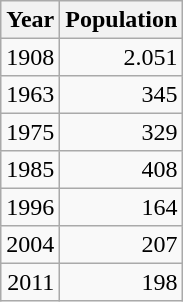<table class="wikitable" style="line-height:1.1em;">
<tr>
<th>Year</th>
<th>Population</th>
</tr>
<tr align="right">
<td>1908</td>
<td>2.051</td>
</tr>
<tr align="right">
<td>1963</td>
<td>345</td>
</tr>
<tr align="right">
<td>1975</td>
<td>329</td>
</tr>
<tr align="right">
<td>1985</td>
<td>408</td>
</tr>
<tr align="right">
<td>1996</td>
<td>164</td>
</tr>
<tr align="right">
<td>2004</td>
<td>207</td>
</tr>
<tr align="right">
<td>2011</td>
<td>198</td>
</tr>
</table>
